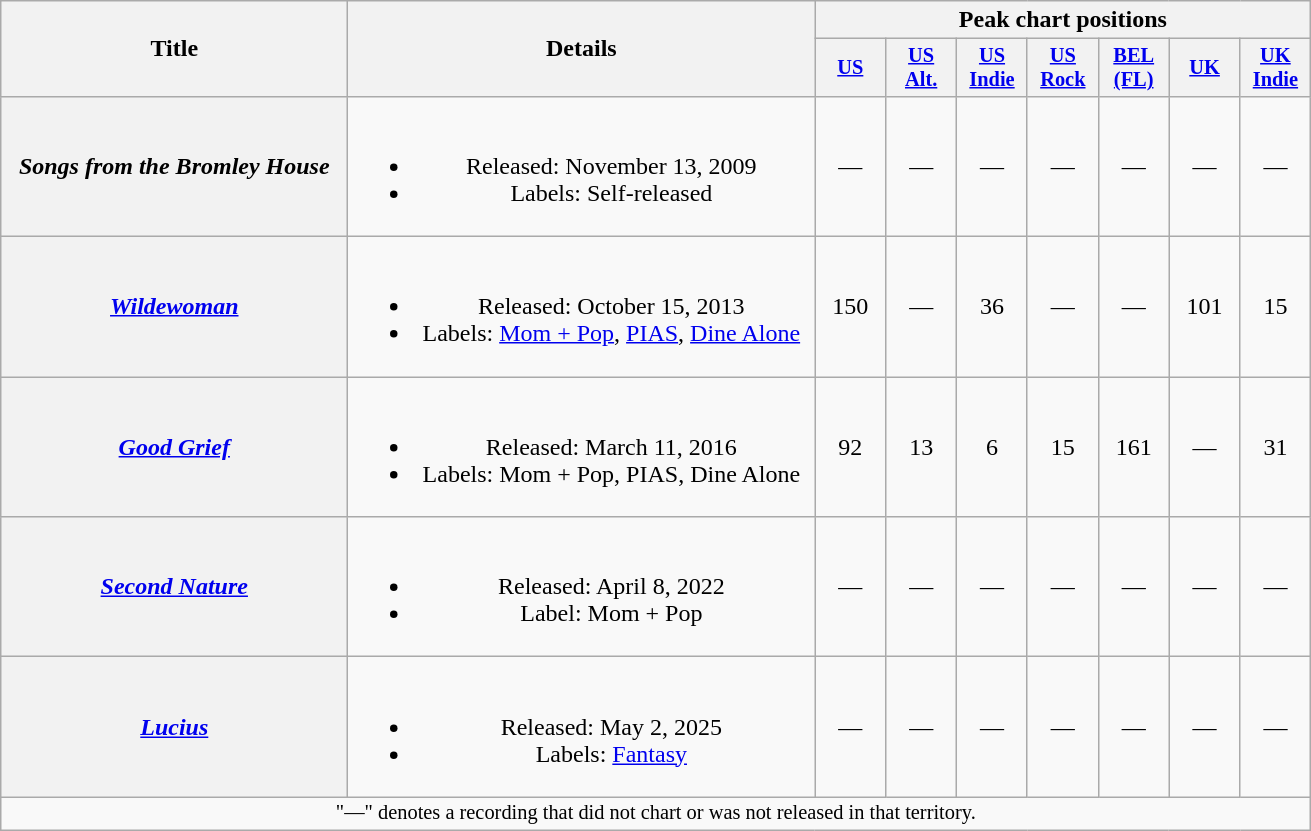<table class="wikitable plainrowheaders" style="text-align:center;">
<tr>
<th scope="col" rowspan="2" style="width:14em;">Title</th>
<th scope="col" rowspan="2" style="width:19em;">Details</th>
<th scope="col" colspan="7">Peak chart positions</th>
</tr>
<tr>
<th scope="col" style="width:3em;font-size:85%;"><a href='#'>US</a><br></th>
<th scope="col" style="width:3em;font-size:85%;"><a href='#'>US<br>Alt.</a><br></th>
<th scope="col" style="width:3em;font-size:85%;"><a href='#'>US Indie</a><br></th>
<th scope="col" style="width:3em;font-size:85%;"><a href='#'>US<br>Rock</a><br></th>
<th scope="col" style="width:3em;font-size:85%;"><a href='#'>BEL<br>(FL)</a><br></th>
<th scope="col" style="width:3em;font-size:85%;"><a href='#'>UK</a><br></th>
<th scope="col" style="width:3em;font-size:85%;"><a href='#'>UK<br>Indie</a><br></th>
</tr>
<tr>
<th scope="row"><em>Songs from the Bromley House</em></th>
<td><br><ul><li>Released: November 13, 2009</li><li>Labels: Self-released</li></ul></td>
<td>—</td>
<td>—</td>
<td>—</td>
<td>—</td>
<td>—</td>
<td>—</td>
<td>—</td>
</tr>
<tr>
<th scope="row"><em><a href='#'>Wildewoman</a></em></th>
<td><br><ul><li>Released: October 15, 2013</li><li>Labels: <a href='#'>Mom + Pop</a>, <a href='#'>PIAS</a>, <a href='#'>Dine Alone</a></li></ul></td>
<td>150</td>
<td>—</td>
<td>36</td>
<td>—</td>
<td>—</td>
<td>101</td>
<td>15</td>
</tr>
<tr>
<th scope="row"><em><a href='#'>Good Grief</a></em></th>
<td><br><ul><li>Released: March 11, 2016</li><li>Labels: Mom + Pop, PIAS, Dine Alone</li></ul></td>
<td>92</td>
<td>13</td>
<td>6</td>
<td>15</td>
<td>161</td>
<td>—</td>
<td>31</td>
</tr>
<tr>
<th scope="row"><em><a href='#'>Second Nature</a></em></th>
<td><br><ul><li>Released: April 8, 2022</li><li>Label: Mom + Pop</li></ul></td>
<td>—</td>
<td>—</td>
<td>—</td>
<td>—</td>
<td>—</td>
<td>—</td>
<td>—</td>
</tr>
<tr>
<th scope="row"><em><a href='#'>Lucius</a></em></th>
<td><br><ul><li>Released: May 2, 2025</li><li>Labels: <a href='#'>Fantasy</a></li></ul></td>
<td>—</td>
<td>—</td>
<td>—</td>
<td>—</td>
<td>—</td>
<td>—</td>
<td>—</td>
</tr>
<tr>
<td colspan="10" style="text-align:center;font-size:85%;">"—" denotes a recording that did not chart or was not released in that territory.</td>
</tr>
</table>
